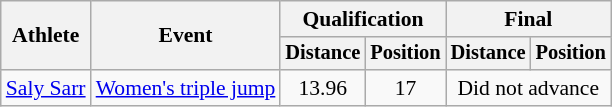<table class=wikitable style="font-size:90%">
<tr>
<th rowspan="2">Athlete</th>
<th rowspan="2">Event</th>
<th colspan="2">Qualification</th>
<th colspan="2">Final</th>
</tr>
<tr style="font-size:95%">
<th>Distance</th>
<th>Position</th>
<th>Distance</th>
<th>Position</th>
</tr>
<tr align=center>
<td align=left><a href='#'>Saly Sarr</a></td>
<td align=left><a href='#'>Women's triple jump</a></td>
<td>13.96</td>
<td>17</td>
<td colspan=2>Did not advance</td>
</tr>
</table>
